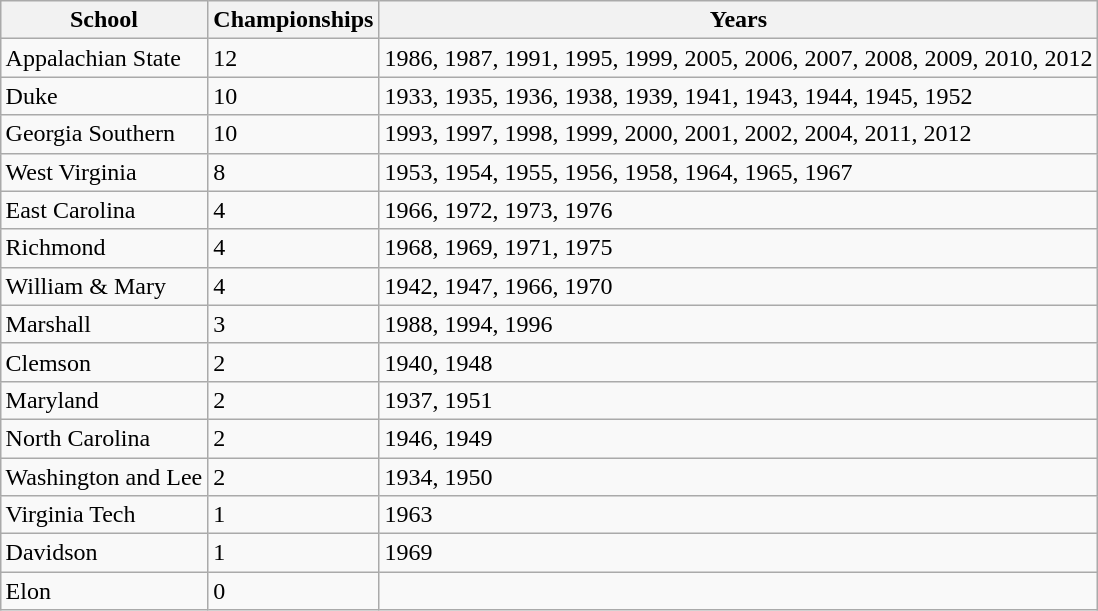<table class="wikitable" style="margin:auto;">
<tr>
<th>School</th>
<th>Championships</th>
<th>Years</th>
</tr>
<tr>
<td>Appalachian State</td>
<td>12</td>
<td>1986, 1987, 1991, 1995, 1999, 2005, 2006, 2007, 2008, 2009, 2010, 2012</td>
</tr>
<tr>
<td>Duke</td>
<td>10</td>
<td>1933, 1935, 1936, 1938, 1939, 1941, 1943, 1944, 1945, 1952</td>
</tr>
<tr>
<td>Georgia Southern</td>
<td>10</td>
<td>1993, 1997, 1998, 1999, 2000, 2001, 2002, 2004, 2011, 2012</td>
</tr>
<tr>
<td>West Virginia</td>
<td>8</td>
<td>1953, 1954, 1955, 1956, 1958, 1964, 1965, 1967</td>
</tr>
<tr>
<td>East Carolina</td>
<td>4</td>
<td>1966, 1972, 1973, 1976</td>
</tr>
<tr>
<td>Richmond</td>
<td>4</td>
<td>1968, 1969, 1971, 1975</td>
</tr>
<tr>
<td>William & Mary</td>
<td>4</td>
<td>1942, 1947, 1966, 1970</td>
</tr>
<tr>
<td>Marshall</td>
<td>3</td>
<td>1988, 1994, 1996</td>
</tr>
<tr>
<td>Clemson</td>
<td>2</td>
<td>1940, 1948</td>
</tr>
<tr>
<td>Maryland</td>
<td>2</td>
<td>1937, 1951</td>
</tr>
<tr>
<td>North Carolina</td>
<td>2</td>
<td>1946, 1949</td>
</tr>
<tr>
<td>Washington and Lee</td>
<td>2</td>
<td>1934, 1950</td>
</tr>
<tr>
<td>Virginia Tech</td>
<td>1</td>
<td>1963</td>
</tr>
<tr>
<td>Davidson</td>
<td>1</td>
<td>1969</td>
</tr>
<tr>
<td>Elon</td>
<td>0</td>
<td></td>
</tr>
</table>
